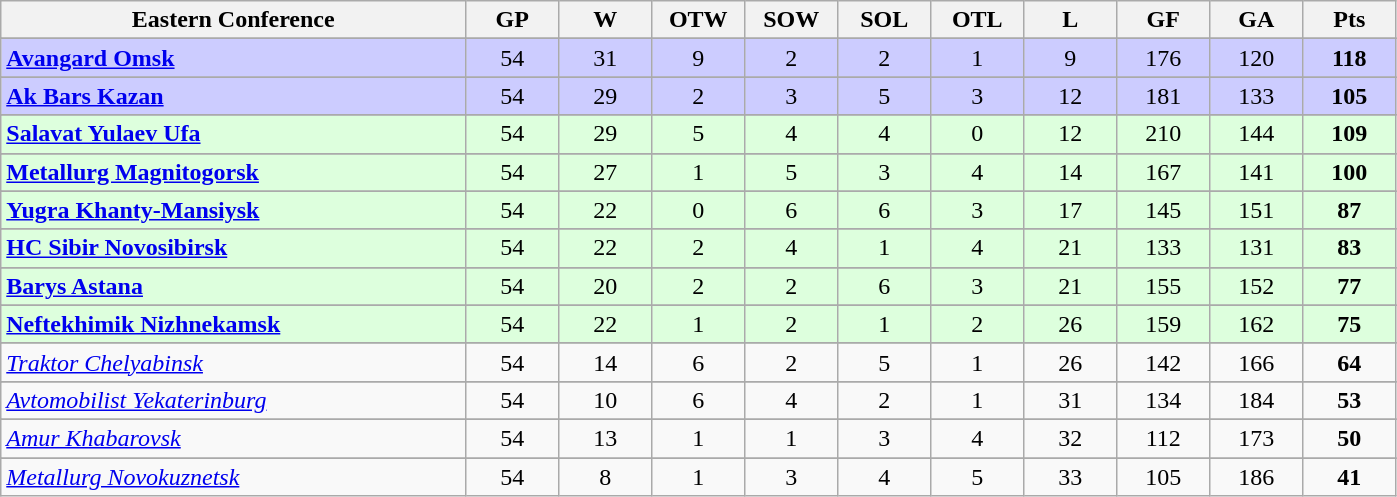<table class="wikitable sortable">
<tr>
<th bgcolor="#DDDDFF" width="25%">Eastern Conference</th>
<th bgcolor="#DDDDFF" width="5%">GP</th>
<th bgcolor="#DDDDFF" width="5%">W</th>
<th bgcolor="#DDDDFF" width="5%">OTW</th>
<th bgcolor="#DDDDFF" width="5%">SOW</th>
<th bgcolor="#DDDDFF" width="5%">SOL</th>
<th bgcolor="#DDDDFF" width="5%">OTL</th>
<th bgcolor="#DDDDFF" width="5%">L</th>
<th bgcolor="#DDDDFF" width="5%">GF</th>
<th bgcolor="#DDDDFF" width="5%">GA</th>
<th bgcolor="#DDDDFF" width="5%">Pts</th>
</tr>
<tr>
</tr>
<tr align=center style="background:#ccf;">
<td align=left> <strong><a href='#'>Avangard Omsk</a></strong></td>
<td>54</td>
<td>31</td>
<td>9</td>
<td>2</td>
<td>2</td>
<td>1</td>
<td>9</td>
<td>176</td>
<td>120</td>
<td><strong>118</strong></td>
</tr>
<tr>
</tr>
<tr align=center style="background:#ccf;">
<td align=left> <strong><a href='#'>Ak Bars Kazan</a></strong></td>
<td>54</td>
<td>29</td>
<td>2</td>
<td>3</td>
<td>5</td>
<td>3</td>
<td>12</td>
<td>181</td>
<td>133</td>
<td><strong>105</strong></td>
</tr>
<tr>
</tr>
<tr align=center bgcolor="#DDFFDD">
<td align=left> <strong><a href='#'>Salavat Yulaev Ufa</a></strong></td>
<td>54</td>
<td>29</td>
<td>5</td>
<td>4</td>
<td>4</td>
<td>0</td>
<td>12</td>
<td>210</td>
<td>144</td>
<td><strong>109</strong></td>
</tr>
<tr>
</tr>
<tr align=center bgcolor="#DDFFDD">
<td align=left> <strong><a href='#'>Metallurg Magnitogorsk</a></strong></td>
<td>54</td>
<td>27</td>
<td>1</td>
<td>5</td>
<td>3</td>
<td>4</td>
<td>14</td>
<td>167</td>
<td>141</td>
<td><strong>100</strong></td>
</tr>
<tr>
</tr>
<tr align=center bgcolor="#DDFFDD">
<td align=left> <strong><a href='#'>Yugra Khanty-Mansiysk</a></strong></td>
<td>54</td>
<td>22</td>
<td>0</td>
<td>6</td>
<td>6</td>
<td>3</td>
<td>17</td>
<td>145</td>
<td>151</td>
<td><strong>87</strong></td>
</tr>
<tr>
</tr>
<tr align=center bgcolor="#DDFFDD">
<td align=left> <strong><a href='#'>HC Sibir Novosibirsk</a></strong></td>
<td>54</td>
<td>22</td>
<td>2</td>
<td>4</td>
<td>1</td>
<td>4</td>
<td>21</td>
<td>133</td>
<td>131</td>
<td><strong>83</strong></td>
</tr>
<tr>
</tr>
<tr align=center bgcolor="#DDFFDD">
<td align=left> <strong><a href='#'>Barys Astana</a></strong></td>
<td>54</td>
<td>20</td>
<td>2</td>
<td>2</td>
<td>6</td>
<td>3</td>
<td>21</td>
<td>155</td>
<td>152</td>
<td><strong>77</strong></td>
</tr>
<tr>
</tr>
<tr align=center  bgcolor="#DDFFDD">
<td align=left> <strong><a href='#'>Neftekhimik Nizhnekamsk</a></strong></td>
<td>54</td>
<td>22</td>
<td>1</td>
<td>2</td>
<td>1</td>
<td>2</td>
<td>26</td>
<td>159</td>
<td>162</td>
<td><strong>75</strong></td>
</tr>
<tr>
</tr>
<tr align=center bgcolor=>
<td align=left> <em><a href='#'>Traktor Chelyabinsk</a></em></td>
<td>54</td>
<td>14</td>
<td>6</td>
<td>2</td>
<td>5</td>
<td>1</td>
<td>26</td>
<td>142</td>
<td>166</td>
<td><strong>64</strong></td>
</tr>
<tr>
</tr>
<tr align=center bgcolor=>
<td align=left> <em><a href='#'>Avtomobilist Yekaterinburg</a></em></td>
<td>54</td>
<td>10</td>
<td>6</td>
<td>4</td>
<td>2</td>
<td>1</td>
<td>31</td>
<td>134</td>
<td>184</td>
<td><strong>53</strong></td>
</tr>
<tr>
</tr>
<tr align=center bgcolor=>
<td align=left> <em><a href='#'>Amur Khabarovsk</a></em></td>
<td>54</td>
<td>13</td>
<td>1</td>
<td>1</td>
<td>3</td>
<td>4</td>
<td>32</td>
<td>112</td>
<td>173</td>
<td><strong>50</strong></td>
</tr>
<tr>
</tr>
<tr align=center bgcolor=>
<td align=left> <em><a href='#'>Metallurg Novokuznetsk</a></em></td>
<td>54</td>
<td>8</td>
<td>1</td>
<td>3</td>
<td>4</td>
<td>5</td>
<td>33</td>
<td>105</td>
<td>186</td>
<td><strong>41</strong></td>
</tr>
</table>
